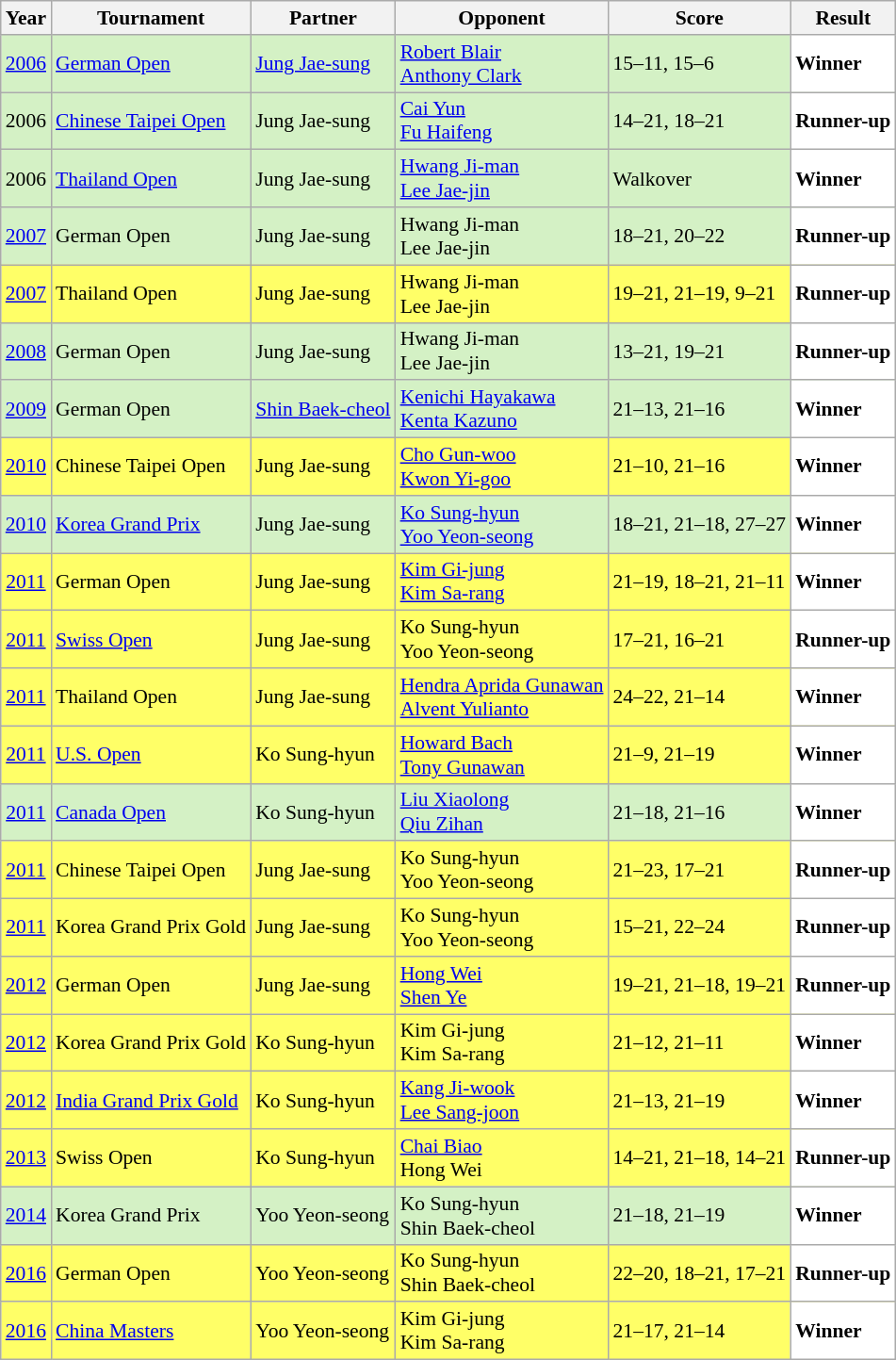<table class="sortable wikitable" style="font-size: 90%;">
<tr>
<th>Year</th>
<th>Tournament</th>
<th>Partner</th>
<th>Opponent</th>
<th>Score</th>
<th>Result</th>
</tr>
<tr style="background:#D4F1C5">
<td align="center"><a href='#'>2006</a></td>
<td align="left"><a href='#'>German Open</a></td>
<td align="left"> <a href='#'>Jung Jae-sung</a></td>
<td align="left"> <a href='#'>Robert Blair</a> <br>  <a href='#'>Anthony Clark</a></td>
<td align="left">15–11, 15–6</td>
<td style="text-align:left; background:white"> <strong>Winner</strong></td>
</tr>
<tr style="background:#D4F1C5">
<td align="center">2006</td>
<td align="left"><a href='#'>Chinese Taipei Open</a></td>
<td align="left"> Jung Jae-sung</td>
<td align="left"> <a href='#'>Cai Yun</a> <br>  <a href='#'>Fu Haifeng</a></td>
<td align="left">14–21, 18–21</td>
<td style="text-align:left; background:white"> <strong>Runner-up</strong></td>
</tr>
<tr style="background:#D4F1C5">
<td align="center">2006</td>
<td align="left"><a href='#'>Thailand Open</a></td>
<td align="left"> Jung Jae-sung</td>
<td align="left"> <a href='#'>Hwang Ji-man</a> <br>  <a href='#'>Lee Jae-jin</a></td>
<td align="left">Walkover</td>
<td style="text-align:left; background:white"> <strong>Winner</strong></td>
</tr>
<tr style="background:#D4F1C5">
<td align="center"><a href='#'>2007</a></td>
<td align="left">German Open</td>
<td align="left"> Jung Jae-sung</td>
<td align="left"> Hwang Ji-man <br>  Lee Jae-jin</td>
<td align="left">18–21, 20–22</td>
<td style="text-align:left; background:white"> <strong>Runner-up</strong></td>
</tr>
<tr style="background:#FFFF67">
<td align="center"><a href='#'>2007</a></td>
<td align="left">Thailand Open</td>
<td align="left"> Jung Jae-sung</td>
<td align="left"> Hwang Ji-man <br>  Lee Jae-jin</td>
<td align="left">19–21, 21–19, 9–21</td>
<td style="text-align:left; background:white"> <strong>Runner-up</strong></td>
</tr>
<tr style="background:#D4F1C5">
<td align="center"><a href='#'>2008</a></td>
<td align="left">German Open</td>
<td align="left"> Jung Jae-sung</td>
<td align="left"> Hwang Ji-man <br>  Lee Jae-jin</td>
<td align="left">13–21, 19–21</td>
<td style="text-align:left; background:white"> <strong>Runner-up</strong></td>
</tr>
<tr style="background:#D4F1C5">
<td align="center"><a href='#'>2009</a></td>
<td align="left">German Open</td>
<td align="left"> <a href='#'>Shin Baek-cheol</a></td>
<td align="left"> <a href='#'>Kenichi Hayakawa</a> <br>  <a href='#'>Kenta Kazuno</a></td>
<td align="left">21–13, 21–16</td>
<td style="text-align:left; background:white"> <strong>Winner</strong></td>
</tr>
<tr style="background:#FFFF67">
<td align="center"><a href='#'>2010</a></td>
<td align="left">Chinese Taipei Open</td>
<td align="left"> Jung Jae-sung</td>
<td align="left"> <a href='#'>Cho Gun-woo</a> <br>  <a href='#'>Kwon Yi-goo</a></td>
<td align="left">21–10, 21–16</td>
<td style="text-align:left; background:white"> <strong>Winner</strong></td>
</tr>
<tr style="background:#D4F1C5">
<td align="center"><a href='#'>2010</a></td>
<td align="left"><a href='#'>Korea Grand Prix</a></td>
<td align="left"> Jung Jae-sung</td>
<td align="left"> <a href='#'>Ko Sung-hyun</a> <br>  <a href='#'>Yoo Yeon-seong</a></td>
<td align="left">18–21, 21–18, 27–27</td>
<td style="text-align:left; background:white"> <strong>Winner</strong></td>
</tr>
<tr style="background:#FFFF67">
<td align="center"><a href='#'>2011</a></td>
<td align="left">German Open</td>
<td align="left"> Jung Jae-sung</td>
<td align="left"> <a href='#'>Kim Gi-jung</a> <br>  <a href='#'>Kim Sa-rang</a></td>
<td align="left">21–19, 18–21, 21–11</td>
<td style="text-align:left; background:white"> <strong>Winner</strong></td>
</tr>
<tr style="background:#FFFF67">
<td align="center"><a href='#'>2011</a></td>
<td align="left"><a href='#'>Swiss Open</a></td>
<td align="left"> Jung Jae-sung</td>
<td align="left"> Ko Sung-hyun <br>  Yoo Yeon-seong</td>
<td align="left">17–21, 16–21</td>
<td style="text-align:left; background:white"> <strong>Runner-up</strong></td>
</tr>
<tr style="background:#FFFF67">
<td align="center"><a href='#'>2011</a></td>
<td align="left">Thailand Open</td>
<td align="left"> Jung Jae-sung</td>
<td align="left"> <a href='#'>Hendra Aprida Gunawan</a> <br>  <a href='#'>Alvent Yulianto</a></td>
<td align="left">24–22, 21–14</td>
<td style="text-align:left; background:white"> <strong>Winner</strong></td>
</tr>
<tr style="background:#FFFF67">
<td align="center"><a href='#'>2011</a></td>
<td align="left"><a href='#'>U.S. Open</a></td>
<td align="left"> Ko Sung-hyun</td>
<td align="left"> <a href='#'>Howard Bach</a> <br>  <a href='#'>Tony Gunawan</a></td>
<td align="left">21–9, 21–19</td>
<td style="text-align:left; background:white"> <strong>Winner</strong></td>
</tr>
<tr style="background:#D4F1C5">
<td align="center"><a href='#'>2011</a></td>
<td align="left"><a href='#'>Canada Open</a></td>
<td align="left"> Ko Sung-hyun</td>
<td align="left"> <a href='#'>Liu Xiaolong</a> <br>  <a href='#'>Qiu Zihan</a></td>
<td align="left">21–18, 21–16</td>
<td style="text-align:left; background:white"> <strong>Winner</strong></td>
</tr>
<tr style="background:#FFFF67">
<td align="center"><a href='#'>2011</a></td>
<td align="left">Chinese Taipei Open</td>
<td align="left"> Jung Jae-sung</td>
<td align="left"> Ko Sung-hyun <br>  Yoo Yeon-seong</td>
<td align="left">21–23, 17–21</td>
<td style="text-align:left; background:white"> <strong>Runner-up</strong></td>
</tr>
<tr style="background:#FFFF67">
<td align="center"><a href='#'>2011</a></td>
<td align="left">Korea Grand Prix Gold</td>
<td align="left"> Jung Jae-sung</td>
<td align="left"> Ko Sung-hyun <br>  Yoo Yeon-seong</td>
<td align="left">15–21, 22–24</td>
<td style="text-align:left; background:white"> <strong>Runner-up</strong></td>
</tr>
<tr style="background:#FFFF67">
<td align="center"><a href='#'>2012</a></td>
<td align="left">German Open</td>
<td align="left"> Jung Jae-sung</td>
<td align="left"> <a href='#'>Hong Wei</a> <br>  <a href='#'>Shen Ye</a></td>
<td align="left">19–21, 21–18, 19–21</td>
<td style="text-align:left; background:white"> <strong>Runner-up</strong></td>
</tr>
<tr style="background:#FFFF67">
<td align="center"><a href='#'>2012</a></td>
<td align="left">Korea Grand Prix Gold</td>
<td align="left"> Ko Sung-hyun</td>
<td align="left"> Kim Gi-jung <br>  Kim Sa-rang</td>
<td align="left">21–12, 21–11</td>
<td style="text-align:left; background:white"> <strong>Winner</strong></td>
</tr>
<tr style="background:#FFFF67">
<td align="center"><a href='#'>2012</a></td>
<td align="left"><a href='#'>India Grand Prix Gold</a></td>
<td align="left"> Ko Sung-hyun</td>
<td align="left"> <a href='#'>Kang Ji-wook</a> <br>  <a href='#'>Lee Sang-joon</a></td>
<td align="left">21–13, 21–19</td>
<td style="text-align:left; background:white"> <strong>Winner</strong></td>
</tr>
<tr style="background:#FFFF67">
<td align="center"><a href='#'>2013</a></td>
<td align="left">Swiss Open</td>
<td align="left"> Ko Sung-hyun</td>
<td align="left"> <a href='#'>Chai Biao</a> <br>  Hong Wei</td>
<td align="left">14–21, 21–18, 14–21</td>
<td style="text-align:left; background:white"> <strong>Runner-up</strong></td>
</tr>
<tr style="background:#D4F1C5">
<td align="center"><a href='#'>2014</a></td>
<td align="left">Korea Grand Prix</td>
<td align="left"> Yoo Yeon-seong</td>
<td align="left"> Ko Sung-hyun <br>  Shin Baek-cheol</td>
<td align="left">21–18, 21–19</td>
<td style="text-align:left; background:white"> <strong>Winner</strong></td>
</tr>
<tr style="background:#FFFF67">
<td align="center"><a href='#'>2016</a></td>
<td align="left">German Open</td>
<td align="left"> Yoo Yeon-seong</td>
<td align="left"> Ko Sung-hyun <br>  Shin Baek-cheol</td>
<td align="left">22–20, 18–21, 17–21</td>
<td style="text-align:left; background:white"> <strong>Runner-up</strong></td>
</tr>
<tr style="background:#FFFF67">
<td align="center"><a href='#'>2016</a></td>
<td align="left"><a href='#'>China Masters</a></td>
<td align="left"> Yoo Yeon-seong</td>
<td align="left"> Kim Gi-jung <br>  Kim Sa-rang</td>
<td align="left">21–17, 21–14</td>
<td style="text-align:left; background:white"> <strong>Winner</strong></td>
</tr>
</table>
